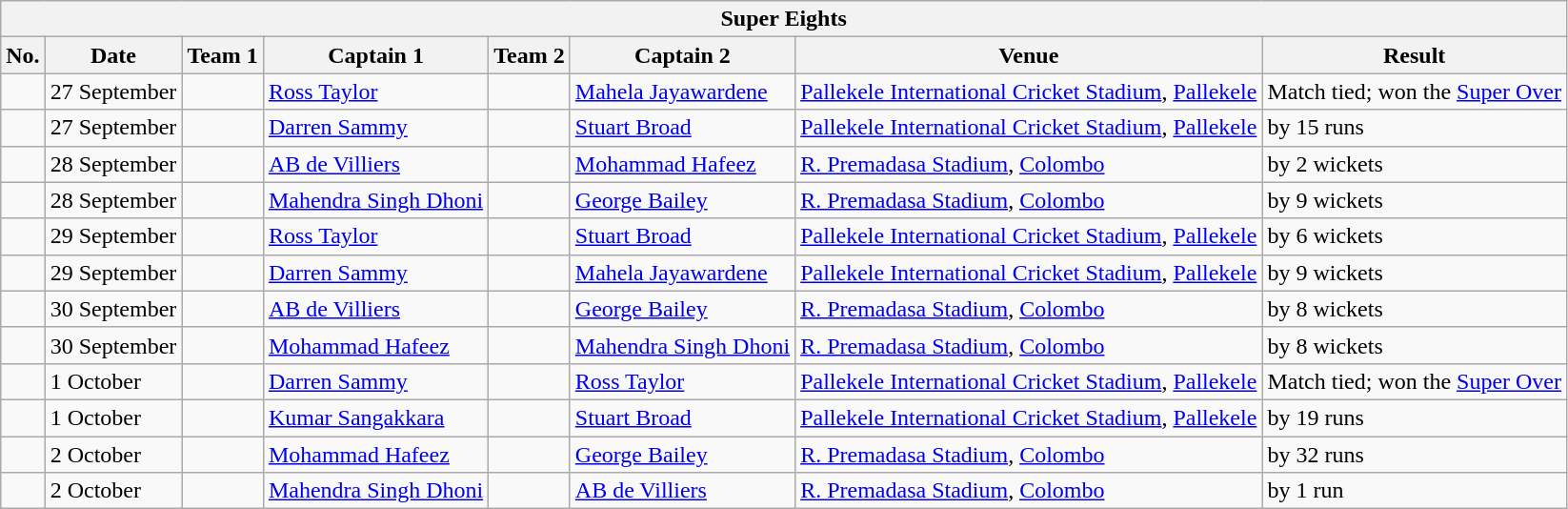<table class="wikitable">
<tr>
<th colspan="8">Super Eights</th>
</tr>
<tr>
<th>No.</th>
<th>Date</th>
<th>Team 1</th>
<th>Captain 1</th>
<th>Team 2</th>
<th>Captain 2</th>
<th>Venue</th>
<th>Result</th>
</tr>
<tr>
<td></td>
<td>27 September</td>
<td></td>
<td><a href='#'>Ross Taylor</a></td>
<td></td>
<td><a href='#'>Mahela Jayawardene</a></td>
<td><a href='#'>Pallekele International Cricket Stadium</a>, <a href='#'>Pallekele</a></td>
<td>Match tied;  won the <a href='#'>Super Over</a></td>
</tr>
<tr>
<td></td>
<td>27 September</td>
<td></td>
<td><a href='#'>Darren Sammy</a></td>
<td></td>
<td><a href='#'>Stuart Broad</a></td>
<td><a href='#'>Pallekele International Cricket Stadium</a>, <a href='#'>Pallekele</a></td>
<td> by 15 runs</td>
</tr>
<tr>
<td></td>
<td>28 September</td>
<td></td>
<td><a href='#'>AB de Villiers</a></td>
<td></td>
<td><a href='#'>Mohammad Hafeez</a></td>
<td><a href='#'>R. Premadasa Stadium</a>, <a href='#'>Colombo</a></td>
<td> by 2 wickets</td>
</tr>
<tr>
<td></td>
<td>28 September</td>
<td></td>
<td><a href='#'>Mahendra Singh Dhoni</a></td>
<td></td>
<td><a href='#'>George Bailey</a></td>
<td><a href='#'>R. Premadasa Stadium</a>, <a href='#'>Colombo</a></td>
<td> by 9 wickets</td>
</tr>
<tr>
<td></td>
<td>29 September</td>
<td></td>
<td><a href='#'>Ross Taylor</a></td>
<td></td>
<td><a href='#'>Stuart Broad</a></td>
<td><a href='#'>Pallekele International Cricket Stadium</a>, <a href='#'>Pallekele</a></td>
<td> by 6 wickets</td>
</tr>
<tr>
<td></td>
<td>29 September</td>
<td></td>
<td><a href='#'>Darren Sammy</a></td>
<td></td>
<td><a href='#'>Mahela Jayawardene</a></td>
<td><a href='#'>Pallekele International Cricket Stadium</a>, <a href='#'>Pallekele</a></td>
<td> by 9 wickets</td>
</tr>
<tr>
<td></td>
<td>30 September</td>
<td></td>
<td><a href='#'>AB de Villiers</a></td>
<td></td>
<td><a href='#'>George Bailey</a></td>
<td><a href='#'>R. Premadasa Stadium</a>, <a href='#'>Colombo</a></td>
<td> by 8 wickets</td>
</tr>
<tr>
<td></td>
<td>30 September</td>
<td></td>
<td><a href='#'>Mohammad Hafeez</a></td>
<td></td>
<td><a href='#'>Mahendra Singh Dhoni</a></td>
<td><a href='#'>R. Premadasa Stadium</a>, <a href='#'>Colombo</a></td>
<td> by 8 wickets</td>
</tr>
<tr>
<td></td>
<td>1 October</td>
<td></td>
<td><a href='#'>Darren Sammy</a></td>
<td></td>
<td><a href='#'>Ross Taylor</a></td>
<td><a href='#'>Pallekele International Cricket Stadium</a>, <a href='#'>Pallekele</a></td>
<td>Match tied;  won the <a href='#'>Super Over</a></td>
</tr>
<tr>
<td></td>
<td>1 October</td>
<td></td>
<td><a href='#'>Kumar Sangakkara</a></td>
<td></td>
<td><a href='#'>Stuart Broad</a></td>
<td><a href='#'>Pallekele International Cricket Stadium</a>, <a href='#'>Pallekele</a></td>
<td> by 19 runs</td>
</tr>
<tr>
<td></td>
<td>2 October</td>
<td></td>
<td><a href='#'>Mohammad Hafeez</a></td>
<td></td>
<td><a href='#'>George Bailey</a></td>
<td><a href='#'>R. Premadasa Stadium</a>, <a href='#'>Colombo</a></td>
<td> by 32 runs</td>
</tr>
<tr>
<td></td>
<td>2 October</td>
<td></td>
<td><a href='#'>Mahendra Singh Dhoni</a></td>
<td></td>
<td><a href='#'>AB de Villiers</a></td>
<td><a href='#'>R. Premadasa Stadium</a>, <a href='#'>Colombo</a></td>
<td> by 1 run</td>
</tr>
</table>
